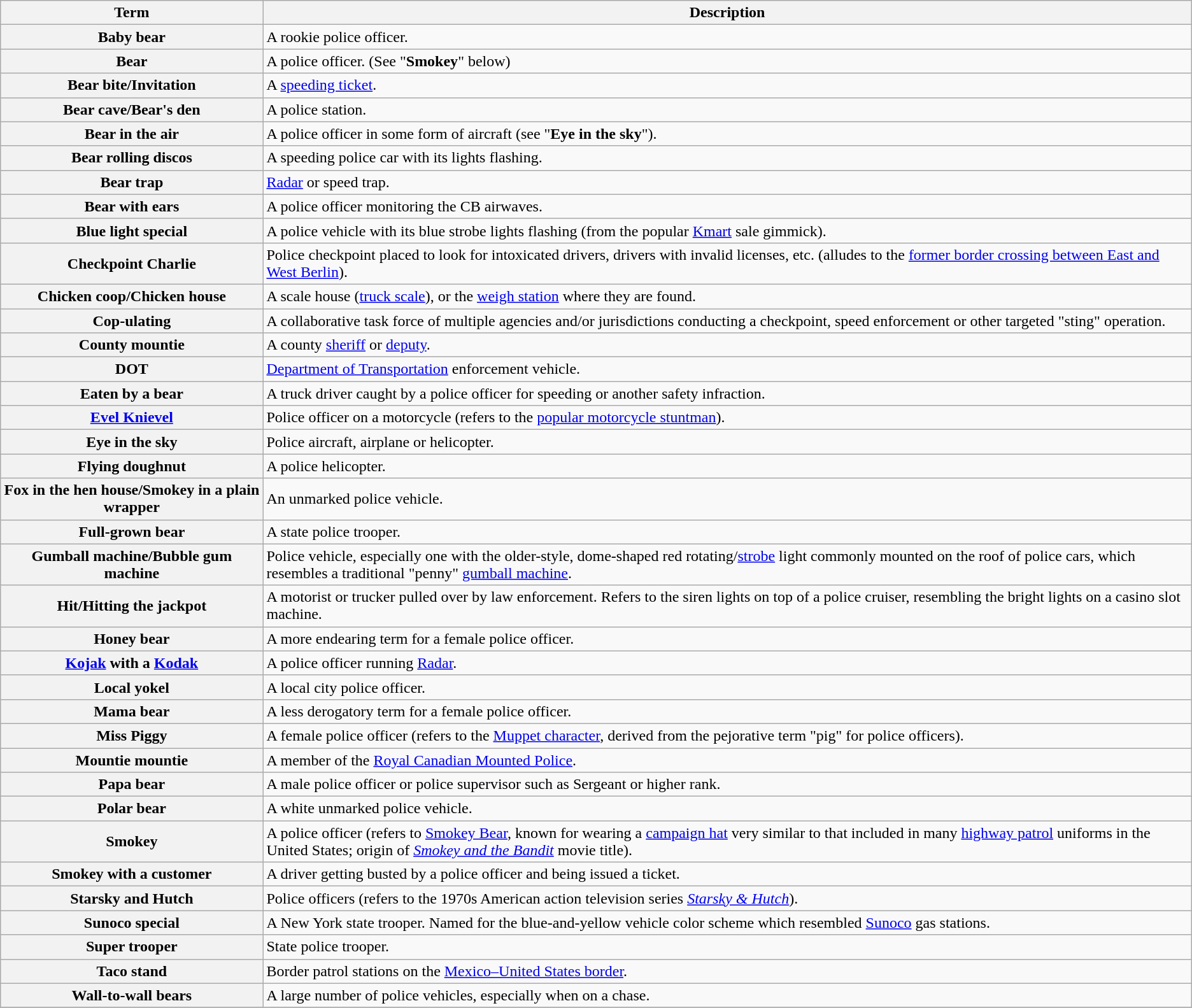<table class="wikitable sortable">
<tr>
<th>Term</th>
<th>Description</th>
</tr>
<tr>
<th>Baby bear</th>
<td>A rookie police officer.</td>
</tr>
<tr>
<th>Bear</th>
<td>A police officer. (See "<strong>Smokey</strong>" below)</td>
</tr>
<tr>
<th>Bear bite/Invitation</th>
<td>A <a href='#'>speeding ticket</a>.</td>
</tr>
<tr>
<th>Bear cave/Bear's den</th>
<td>A police station.</td>
</tr>
<tr>
<th>Bear in the air</th>
<td>A police officer in some form of aircraft (see "<strong>Eye in the sky</strong>").</td>
</tr>
<tr>
<th>Bear rolling discos</th>
<td>A speeding police car with its lights flashing.</td>
</tr>
<tr>
<th>Bear trap</th>
<td><a href='#'>Radar</a> or speed trap.</td>
</tr>
<tr>
<th>Bear with ears</th>
<td>A police officer monitoring the CB airwaves.</td>
</tr>
<tr>
<th>Blue light special</th>
<td>A police vehicle with its blue strobe lights flashing (from the popular <a href='#'>Kmart</a> sale gimmick).</td>
</tr>
<tr>
<th>Checkpoint Charlie</th>
<td>Police checkpoint placed to look for intoxicated drivers, drivers with invalid licenses, etc. (alludes to the <a href='#'>former border crossing between East and West Berlin</a>).</td>
</tr>
<tr>
<th>Chicken coop/Chicken house</th>
<td>A scale house (<a href='#'>truck scale</a>), or the <a href='#'>weigh station</a> where they are found.</td>
</tr>
<tr>
<th>Cop-ulating</th>
<td>A collaborative task force of multiple agencies and/or jurisdictions conducting a checkpoint, speed enforcement or other targeted "sting" operation.</td>
</tr>
<tr>
<th>County mountie</th>
<td>A county <a href='#'>sheriff</a> or <a href='#'>deputy</a>.</td>
</tr>
<tr>
<th>DOT</th>
<td><a href='#'>Department of Transportation</a> enforcement vehicle.</td>
</tr>
<tr>
<th>Eaten by a bear</th>
<td>A truck driver caught by a police officer for speeding or another safety infraction.</td>
</tr>
<tr>
<th><a href='#'>Evel Knievel</a></th>
<td>Police officer on a motorcycle (refers to the <a href='#'>popular motorcycle stuntman</a>).</td>
</tr>
<tr>
<th>Eye in the sky</th>
<td>Police aircraft, airplane or helicopter.</td>
</tr>
<tr>
<th>Flying doughnut</th>
<td>A police helicopter.</td>
</tr>
<tr>
<th>Fox in the hen house/Smokey in a plain wrapper</th>
<td>An unmarked police vehicle.</td>
</tr>
<tr>
<th>Full-grown bear</th>
<td>A state police trooper.</td>
</tr>
<tr>
<th>Gumball machine/Bubble gum machine</th>
<td>Police vehicle, especially one with the older-style, dome-shaped red rotating/<a href='#'>strobe</a> light commonly mounted on the roof of police cars, which resembles a traditional "penny" <a href='#'>gumball machine</a>.</td>
</tr>
<tr>
<th>Hit/Hitting the jackpot</th>
<td>A motorist or trucker pulled over by law enforcement. Refers to the siren lights on top of a police cruiser, resembling the bright lights on a casino slot machine.</td>
</tr>
<tr>
<th>Honey bear</th>
<td>A more endearing term for a female police officer.</td>
</tr>
<tr>
<th><a href='#'>Kojak</a> with a <a href='#'>Kodak</a></th>
<td>A police officer running <a href='#'>Radar</a>.</td>
</tr>
<tr>
<th>Local yokel</th>
<td>A local city police officer.</td>
</tr>
<tr>
<th>Mama bear</th>
<td>A less derogatory term for a female police officer.</td>
</tr>
<tr>
<th>Miss Piggy</th>
<td>A female police officer (refers to the <a href='#'>Muppet character</a>, derived from the pejorative term "pig" for police officers).</td>
</tr>
<tr>
<th>Mountie mountie</th>
<td>A member of the <a href='#'>Royal Canadian Mounted Police</a>.</td>
</tr>
<tr>
<th>Papa bear</th>
<td>A male police officer or police supervisor such as Sergeant or higher rank.</td>
</tr>
<tr>
<th>Polar bear</th>
<td>A white unmarked police vehicle.</td>
</tr>
<tr>
<th>Smokey</th>
<td>A police officer (refers to <a href='#'>Smokey Bear</a>, known for wearing a <a href='#'>campaign hat</a> very similar to that included in many <a href='#'>highway patrol</a> uniforms in the United States; origin of <em><a href='#'>Smokey and the Bandit</a></em> movie title).</td>
</tr>
<tr>
<th>Smokey with a customer</th>
<td>A driver getting busted by a police officer and being issued a ticket.</td>
</tr>
<tr>
<th>Starsky and Hutch</th>
<td>Police officers (refers to the 1970s American action television series <em><a href='#'>Starsky & Hutch</a></em>).</td>
</tr>
<tr>
<th>Sunoco special</th>
<td>A New York state trooper. Named for the blue-and-yellow vehicle color scheme which resembled <a href='#'>Sunoco</a> gas stations.</td>
</tr>
<tr>
<th>Super trooper</th>
<td>State police trooper.</td>
</tr>
<tr>
<th>Taco stand</th>
<td>Border patrol stations on the <a href='#'>Mexico–United States border</a>.</td>
</tr>
<tr>
<th>Wall-to-wall bears</th>
<td>A large number of police vehicles, especially when on a chase.</td>
</tr>
<tr>
</tr>
</table>
